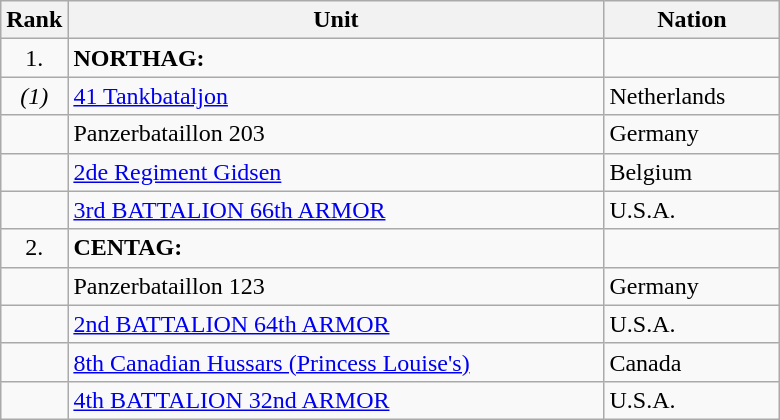<table class="wikitable" style="float:none;">
<tr>
<th>Rank</th>
<th scope="col" style="width: 350px;">Unit</th>
<th scope="col" style="width: 110px;">Nation</th>
</tr>
<tr>
<td align="center">1.</td>
<td><strong>NORTHAG:</strong></td>
<td></td>
</tr>
<tr>
<td align="center"><em>(1)</em></td>
<td><a href='#'>41 Tankbataljon</a></td>
<td>Netherlands</td>
</tr>
<tr>
<td></td>
<td>Panzerbataillon 203</td>
<td>Germany</td>
</tr>
<tr>
<td></td>
<td><a href='#'>2de Regiment Gidsen</a></td>
<td>Belgium</td>
</tr>
<tr>
<td></td>
<td><a href='#'>3rd BATTALION 66th ARMOR</a></td>
<td>U.S.A.</td>
</tr>
<tr>
<td align="center">2.</td>
<td><strong>CENTAG:</strong></td>
<td></td>
</tr>
<tr>
<td></td>
<td>Panzerbataillon 123</td>
<td>Germany</td>
</tr>
<tr>
<td></td>
<td><a href='#'>2nd BATTALION 64th ARMOR</a></td>
<td>U.S.A.</td>
</tr>
<tr>
<td></td>
<td><a href='#'>8th Canadian Hussars (Princess Louise's)</a></td>
<td>Canada</td>
</tr>
<tr>
<td></td>
<td><a href='#'>4th BATTALION 32nd ARMOR</a></td>
<td>U.S.A.</td>
</tr>
</table>
